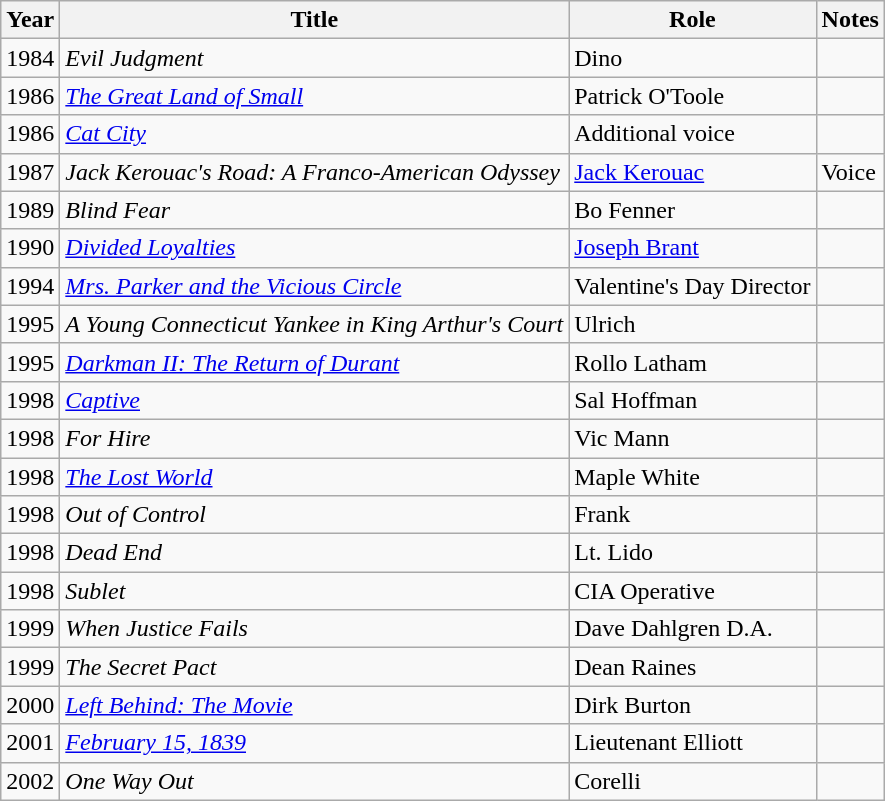<table class="wikitable sortable">
<tr>
<th>Year</th>
<th>Title</th>
<th>Role</th>
<th>Notes</th>
</tr>
<tr>
<td>1984</td>
<td><em>Evil Judgment</em></td>
<td>Dino</td>
<td></td>
</tr>
<tr>
<td>1986</td>
<td><em><a href='#'>The Great Land of Small</a></em></td>
<td>Patrick O'Toole</td>
<td></td>
</tr>
<tr>
<td>1986</td>
<td><em><a href='#'>Cat City</a></em></td>
<td>Additional voice</td>
<td></td>
</tr>
<tr>
<td>1987</td>
<td><em>Jack Kerouac's Road: A Franco-American Odyssey</em></td>
<td><a href='#'>Jack Kerouac</a></td>
<td>Voice</td>
</tr>
<tr>
<td>1989</td>
<td><em>Blind Fear</em></td>
<td>Bo Fenner</td>
<td></td>
</tr>
<tr>
<td>1990</td>
<td><em><a href='#'>Divided Loyalties</a></em></td>
<td><a href='#'>Joseph Brant</a></td>
<td></td>
</tr>
<tr>
<td>1994</td>
<td><em><a href='#'>Mrs. Parker and the Vicious Circle</a></em></td>
<td>Valentine's Day Director</td>
<td></td>
</tr>
<tr>
<td>1995</td>
<td><em>A Young Connecticut Yankee in King Arthur's Court</em></td>
<td>Ulrich</td>
<td></td>
</tr>
<tr>
<td>1995</td>
<td><em><a href='#'>Darkman II: The Return of Durant</a></em></td>
<td>Rollo Latham</td>
<td></td>
</tr>
<tr>
<td>1998</td>
<td><a href='#'><em>Captive</em></a></td>
<td>Sal Hoffman</td>
<td></td>
</tr>
<tr>
<td>1998</td>
<td><em>For Hire</em></td>
<td>Vic Mann</td>
<td></td>
</tr>
<tr>
<td>1998</td>
<td><a href='#'><em>The Lost World</em></a></td>
<td>Maple White</td>
<td></td>
</tr>
<tr>
<td>1998</td>
<td><em>Out of Control</em></td>
<td>Frank</td>
<td></td>
</tr>
<tr>
<td>1998</td>
<td><em>Dead End</em></td>
<td>Lt. Lido</td>
<td></td>
</tr>
<tr>
<td>1998</td>
<td><em>Sublet</em></td>
<td>CIA Operative</td>
<td></td>
</tr>
<tr>
<td>1999</td>
<td><em>When Justice Fails</em></td>
<td>Dave Dahlgren D.A.</td>
<td></td>
</tr>
<tr>
<td>1999</td>
<td><em>The Secret Pact</em></td>
<td>Dean Raines</td>
<td></td>
</tr>
<tr>
<td>2000</td>
<td><em><a href='#'>Left Behind: The Movie</a></em></td>
<td>Dirk Burton</td>
<td></td>
</tr>
<tr>
<td>2001</td>
<td><em><a href='#'>February 15, 1839</a></em></td>
<td>Lieutenant Elliott</td>
<td></td>
</tr>
<tr>
<td>2002</td>
<td><em>One Way Out</em></td>
<td>Corelli</td>
<td></td>
</tr>
</table>
